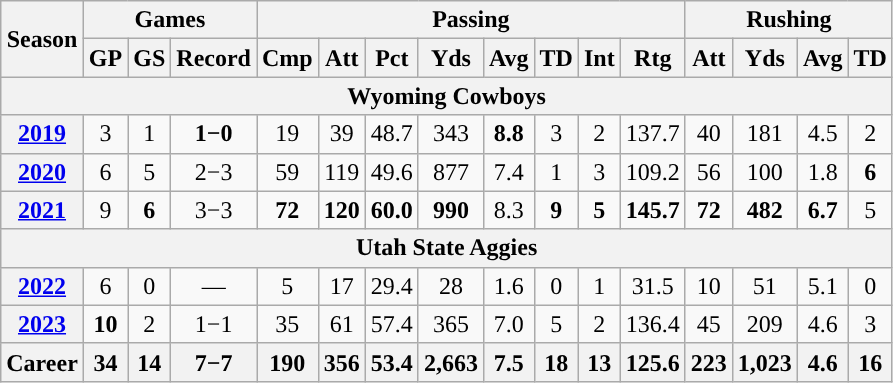<table class="wikitable" style="text-align:center;">
<tr>
<th rowspan="2">Season</th>
<th colspan="3">Games</th>
<th colspan="8">Passing</th>
<th colspan="5">Rushing</th>
</tr>
<tr>
<th>GP</th>
<th>GS</th>
<th>Record</th>
<th>Cmp</th>
<th>Att</th>
<th>Pct</th>
<th>Yds</th>
<th>Avg</th>
<th>TD</th>
<th>Int</th>
<th>Rtg</th>
<th>Att</th>
<th>Yds</th>
<th>Avg</th>
<th>TD</th>
</tr>
<tr>
<th colspan="16">Wyoming Cowboys</th>
</tr>
<tr>
<th><a href='#'>2019</a></th>
<td>3</td>
<td>1</td>
<td><strong>1−0</strong></td>
<td>19</td>
<td>39</td>
<td>48.7</td>
<td>343</td>
<td><strong>8.8</strong></td>
<td>3</td>
<td>2</td>
<td>137.7</td>
<td>40</td>
<td>181</td>
<td>4.5</td>
<td>2</td>
</tr>
<tr>
<th><a href='#'>2020</a></th>
<td>6</td>
<td>5</td>
<td>2−3</td>
<td>59</td>
<td>119</td>
<td>49.6</td>
<td>877</td>
<td>7.4</td>
<td>1</td>
<td>3</td>
<td>109.2</td>
<td>56</td>
<td>100</td>
<td>1.8</td>
<td><strong>6</strong></td>
</tr>
<tr>
<th><a href='#'>2021</a></th>
<td>9</td>
<td><strong>6</strong></td>
<td>3−3</td>
<td><strong>72</strong></td>
<td><strong>120</strong></td>
<td><strong>60.0</strong></td>
<td><strong>990</strong></td>
<td>8.3</td>
<td><strong>9</strong></td>
<td><strong>5</strong></td>
<td><strong>145.7</strong></td>
<td><strong>72</strong></td>
<td><strong>482</strong></td>
<td><strong>6.7</strong></td>
<td>5</td>
</tr>
<tr>
<th colspan="16">Utah State Aggies</th>
</tr>
<tr>
<th><a href='#'>2022</a></th>
<td>6</td>
<td>0</td>
<td>—</td>
<td>5</td>
<td>17</td>
<td>29.4</td>
<td>28</td>
<td>1.6</td>
<td>0</td>
<td>1</td>
<td>31.5</td>
<td>10</td>
<td>51</td>
<td>5.1</td>
<td>0</td>
</tr>
<tr>
<th><a href='#'>2023</a></th>
<td><strong>10</strong></td>
<td>2</td>
<td>1−1</td>
<td>35</td>
<td>61</td>
<td>57.4</td>
<td>365</td>
<td>7.0</td>
<td>5</td>
<td>2</td>
<td>136.4</td>
<td>45</td>
<td>209</td>
<td>4.6</td>
<td>3</td>
</tr>
<tr>
<th>Career</th>
<th>34</th>
<th>14</th>
<th>7−7</th>
<th>190</th>
<th>356</th>
<th>53.4</th>
<th>2,663</th>
<th>7.5</th>
<th>18</th>
<th>13</th>
<th>125.6</th>
<th>223</th>
<th>1,023</th>
<th>4.6</th>
<th>16</th>
</tr>
</table>
